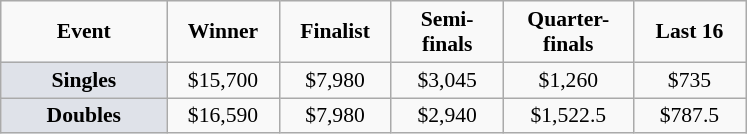<table class="wikitable" style="font-size:90%; text-align:center">
<tr>
<td width="104px"><strong>Event</strong></td>
<td width="68px"><strong>Winner</strong></td>
<td width="68px"><strong>Finalist</strong></td>
<td width="68px"><strong>Semi-finals</strong></td>
<td width="80px"><strong>Quarter-finals</strong></td>
<td width="68px"><strong>Last 16</strong></td>
</tr>
<tr>
<td bgcolor="#dfe2e9"><strong>Singles</strong></td>
<td>$15,700</td>
<td>$7,980</td>
<td>$3,045</td>
<td>$1,260</td>
<td>$735</td>
</tr>
<tr>
<td bgcolor="#dfe2e9"><strong>Doubles</strong></td>
<td>$16,590</td>
<td>$7,980</td>
<td>$2,940</td>
<td>$1,522.5</td>
<td>$787.5</td>
</tr>
</table>
